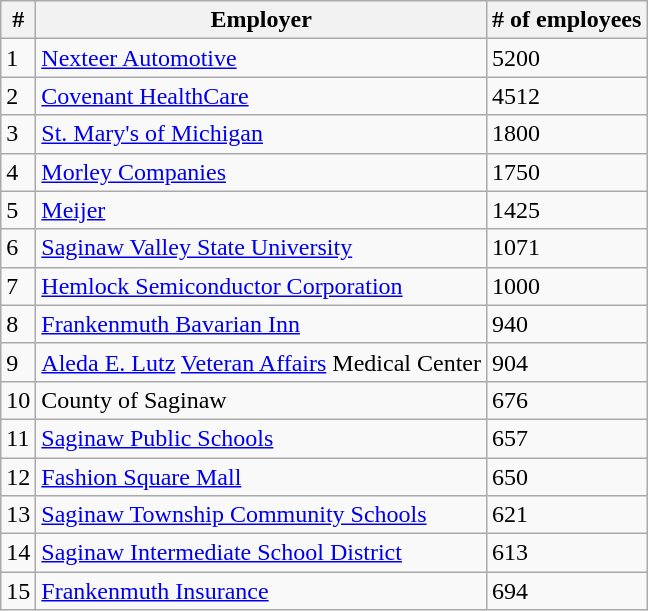<table class="wikitable sortable">
<tr>
<th>#</th>
<th>Employer</th>
<th># of employees</th>
</tr>
<tr>
<td>1</td>
<td><a href='#'>Nexteer Automotive</a></td>
<td>5200</td>
</tr>
<tr>
<td>2</td>
<td><a href='#'>Covenant HealthCare</a></td>
<td>4512</td>
</tr>
<tr>
<td>3</td>
<td><a href='#'>St. Mary's of Michigan</a></td>
<td>1800</td>
</tr>
<tr>
<td>4</td>
<td><a href='#'>Morley Companies</a></td>
<td>1750</td>
</tr>
<tr>
<td>5</td>
<td><a href='#'>Meijer</a></td>
<td>1425</td>
</tr>
<tr>
<td>6</td>
<td><a href='#'>Saginaw Valley State University</a></td>
<td>1071</td>
</tr>
<tr>
<td>7</td>
<td><a href='#'>Hemlock Semiconductor Corporation</a></td>
<td>1000</td>
</tr>
<tr>
<td>8</td>
<td><a href='#'>Frankenmuth Bavarian Inn</a></td>
<td>940</td>
</tr>
<tr>
<td>9</td>
<td><a href='#'>Aleda E. Lutz</a> <a href='#'>Veteran Affairs</a> Medical Center</td>
<td>904</td>
</tr>
<tr>
<td>10</td>
<td>County of Saginaw</td>
<td>676</td>
</tr>
<tr>
<td>11</td>
<td><a href='#'>Saginaw Public Schools</a></td>
<td>657</td>
</tr>
<tr>
<td>12</td>
<td><a href='#'>Fashion Square Mall</a></td>
<td>650</td>
</tr>
<tr>
<td>13</td>
<td><a href='#'>Saginaw Township Community Schools</a></td>
<td>621</td>
</tr>
<tr>
<td>14</td>
<td><a href='#'>Saginaw Intermediate School District</a></td>
<td>613</td>
</tr>
<tr>
<td>15</td>
<td><a href='#'>Frankenmuth Insurance</a></td>
<td>694</td>
</tr>
</table>
